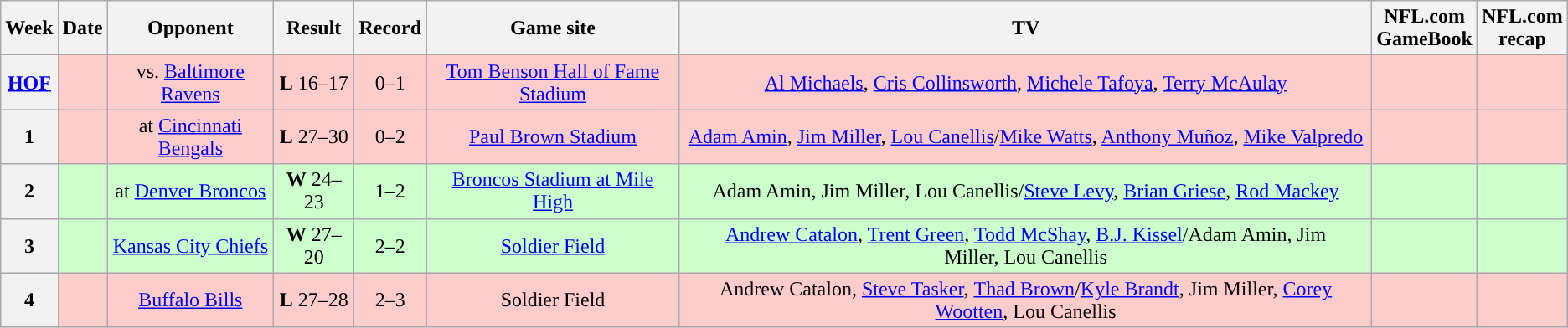<table class="wikitable" style="text-align:center">
<tr>
<th>Week</th>
<th>Date</th>
<th>Opponent</th>
<th>Result</th>
<th>Record</th>
<th>Game site</th>
<th>TV</th>
<th>NFL.com<br>GameBook</th>
<th>NFL.com<br>recap</th>
</tr>
<tr style="background:#fcc">
<th><a href='#'>HOF</a></th>
<td></td>
<td>vs. <a href='#'>Baltimore Ravens</a></td>
<td><strong>L</strong> 16–17</td>
<td>0–1</td>
<td><a href='#'>Tom Benson Hall of Fame Stadium</a><br></td>
<td><a href='#'>Al Michaels</a>, <a href='#'>Cris Collinsworth</a>, <a href='#'>Michele Tafoya</a>, <a href='#'>Terry McAulay</a></td>
<td></td>
<td></td>
</tr>
<tr style="background:#fcc">
<th>1</th>
<td></td>
<td>at <a href='#'>Cincinnati Bengals</a></td>
<td><strong>L</strong> 27–30</td>
<td>0–2</td>
<td><a href='#'>Paul Brown Stadium</a></td>
<td><a href='#'>Adam Amin</a>, <a href='#'>Jim Miller</a>, <a href='#'>Lou Canellis</a>/<a href='#'>Mike Watts</a>, <a href='#'>Anthony Muñoz</a>, <a href='#'>Mike Valpredo</a></td>
<td></td>
<td></td>
</tr>
<tr style="background:#cfc">
<th>2</th>
<td></td>
<td>at <a href='#'>Denver Broncos</a></td>
<td><strong>W</strong> 24–23</td>
<td>1–2</td>
<td><a href='#'>Broncos Stadium at Mile High</a></td>
<td>Adam Amin, Jim Miller, Lou Canellis/<a href='#'>Steve Levy</a>, <a href='#'>Brian Griese</a>, <a href='#'>Rod Mackey</a></td>
<td></td>
<td></td>
</tr>
<tr style="background:#cfc">
<th>3</th>
<td></td>
<td><a href='#'>Kansas City Chiefs</a></td>
<td><strong>W</strong> 27–20</td>
<td>2–2</td>
<td><a href='#'>Soldier Field</a></td>
<td><a href='#'>Andrew Catalon</a>, <a href='#'>Trent Green</a>, <a href='#'>Todd McShay</a>, <a href='#'>B.J. Kissel</a>/Adam Amin, Jim Miller, Lou Canellis</td>
<td></td>
<td></td>
</tr>
<tr style="background:#fcc">
<th>4</th>
<td></td>
<td><a href='#'>Buffalo Bills</a></td>
<td><strong>L</strong> 27–28</td>
<td>2–3</td>
<td>Soldier Field</td>
<td>Andrew Catalon, <a href='#'>Steve Tasker</a>, <a href='#'>Thad Brown</a>/<a href='#'>Kyle Brandt</a>, Jim Miller, <a href='#'>Corey Wootten</a>, Lou Canellis</td>
<td></td>
<td></td>
</tr>
</table>
